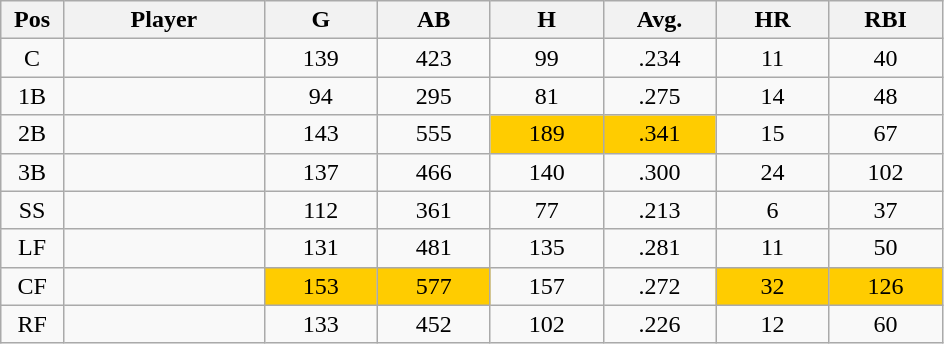<table class="wikitable sortable">
<tr>
<th bgcolor="#DDDDFF" width="5%">Pos</th>
<th bgcolor="#DDDDFF" width="16%">Player</th>
<th bgcolor="#DDDDFF" width="9%">G</th>
<th bgcolor="#DDDDFF" width="9%">AB</th>
<th bgcolor="#DDDDFF" width="9%">H</th>
<th bgcolor="#DDDDFF" width="9%">Avg.</th>
<th bgcolor="#DDDDFF" width="9%">HR</th>
<th bgcolor="#DDDDFF" width="9%">RBI</th>
</tr>
<tr align="center">
<td>C</td>
<td></td>
<td>139</td>
<td>423</td>
<td>99</td>
<td>.234</td>
<td>11</td>
<td>40</td>
</tr>
<tr align="center">
<td>1B</td>
<td></td>
<td>94</td>
<td>295</td>
<td>81</td>
<td>.275</td>
<td>14</td>
<td>48</td>
</tr>
<tr align="center">
<td>2B</td>
<td></td>
<td>143</td>
<td>555</td>
<td bgcolor="#FFCC00">189</td>
<td bgcolor="#FFCC00">.341</td>
<td>15</td>
<td>67</td>
</tr>
<tr align="center">
<td>3B</td>
<td></td>
<td>137</td>
<td>466</td>
<td>140</td>
<td>.300</td>
<td>24</td>
<td>102</td>
</tr>
<tr align="center">
<td>SS</td>
<td></td>
<td>112</td>
<td>361</td>
<td>77</td>
<td>.213</td>
<td>6</td>
<td>37</td>
</tr>
<tr align="center">
<td>LF</td>
<td></td>
<td>131</td>
<td>481</td>
<td>135</td>
<td>.281</td>
<td>11</td>
<td>50</td>
</tr>
<tr align="center">
<td>CF</td>
<td></td>
<td bgcolor="#FFCC00">153</td>
<td bgcolor="#FFCC00">577</td>
<td>157</td>
<td>.272</td>
<td bgcolor="#FFCC00">32</td>
<td bgcolor="#FFCC00">126</td>
</tr>
<tr align="center">
<td>RF</td>
<td></td>
<td>133</td>
<td>452</td>
<td>102</td>
<td>.226</td>
<td>12</td>
<td>60</td>
</tr>
</table>
